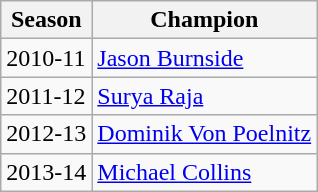<table class="wikitable">
<tr>
<th>Season</th>
<th>Champion</th>
</tr>
<tr>
<td>2010-11</td>
<td> <a href='#'>Jason Burnside</a></td>
</tr>
<tr>
<td>2011-12</td>
<td> <a href='#'>Surya Raja</a></td>
</tr>
<tr>
<td>2012-13</td>
<td> <a href='#'>Dominik Von Poelnitz</a></td>
</tr>
<tr>
<td>2013-14</td>
<td> <a href='#'>Michael Collins</a></td>
</tr>
</table>
